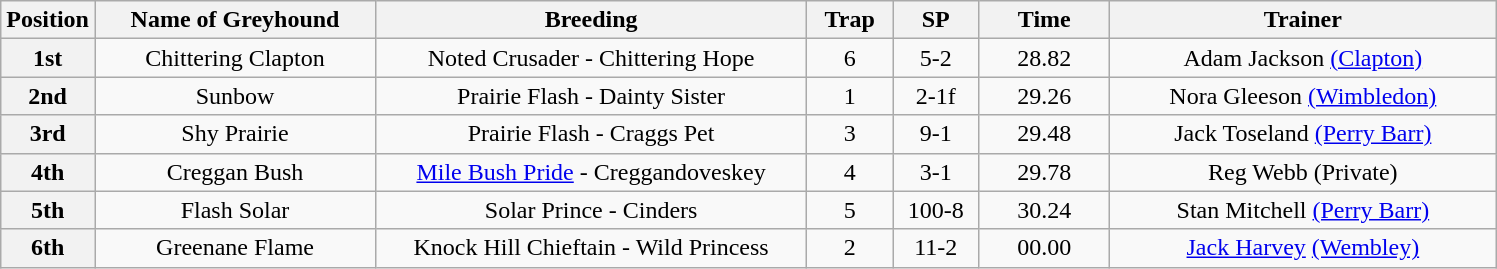<table class="wikitable" style="text-align: center">
<tr>
<th width=50>Position</th>
<th width=180>Name of Greyhound</th>
<th width=280>Breeding</th>
<th width=50>Trap</th>
<th width=50>SP</th>
<th width=80>Time</th>
<th width=250>Trainer</th>
</tr>
<tr>
<th>1st</th>
<td>Chittering Clapton</td>
<td>Noted Crusader - Chittering Hope</td>
<td>6</td>
<td>5-2</td>
<td>28.82</td>
<td>Adam Jackson <a href='#'>(Clapton)</a></td>
</tr>
<tr>
<th>2nd</th>
<td>Sunbow</td>
<td>Prairie Flash - Dainty Sister</td>
<td>1</td>
<td>2-1f</td>
<td>29.26</td>
<td>Nora Gleeson <a href='#'>(Wimbledon)</a></td>
</tr>
<tr>
<th>3rd</th>
<td>Shy Prairie</td>
<td>Prairie Flash - Craggs Pet</td>
<td>3</td>
<td>9-1</td>
<td>29.48</td>
<td>Jack Toseland <a href='#'>(Perry Barr)</a></td>
</tr>
<tr>
<th>4th</th>
<td>Creggan Bush</td>
<td><a href='#'>Mile Bush Pride</a> - Creggandoveskey</td>
<td>4</td>
<td>3-1</td>
<td>29.78</td>
<td>Reg Webb (Private)</td>
</tr>
<tr>
<th>5th</th>
<td>Flash Solar</td>
<td>Solar Prince - Cinders</td>
<td>5</td>
<td>100-8</td>
<td>30.24</td>
<td>Stan Mitchell <a href='#'>(Perry Barr)</a></td>
</tr>
<tr>
<th>6th</th>
<td>Greenane Flame</td>
<td>Knock Hill Chieftain - Wild Princess</td>
<td>2</td>
<td>11-2</td>
<td>00.00</td>
<td><a href='#'>Jack Harvey</a> <a href='#'>(Wembley)</a></td>
</tr>
</table>
